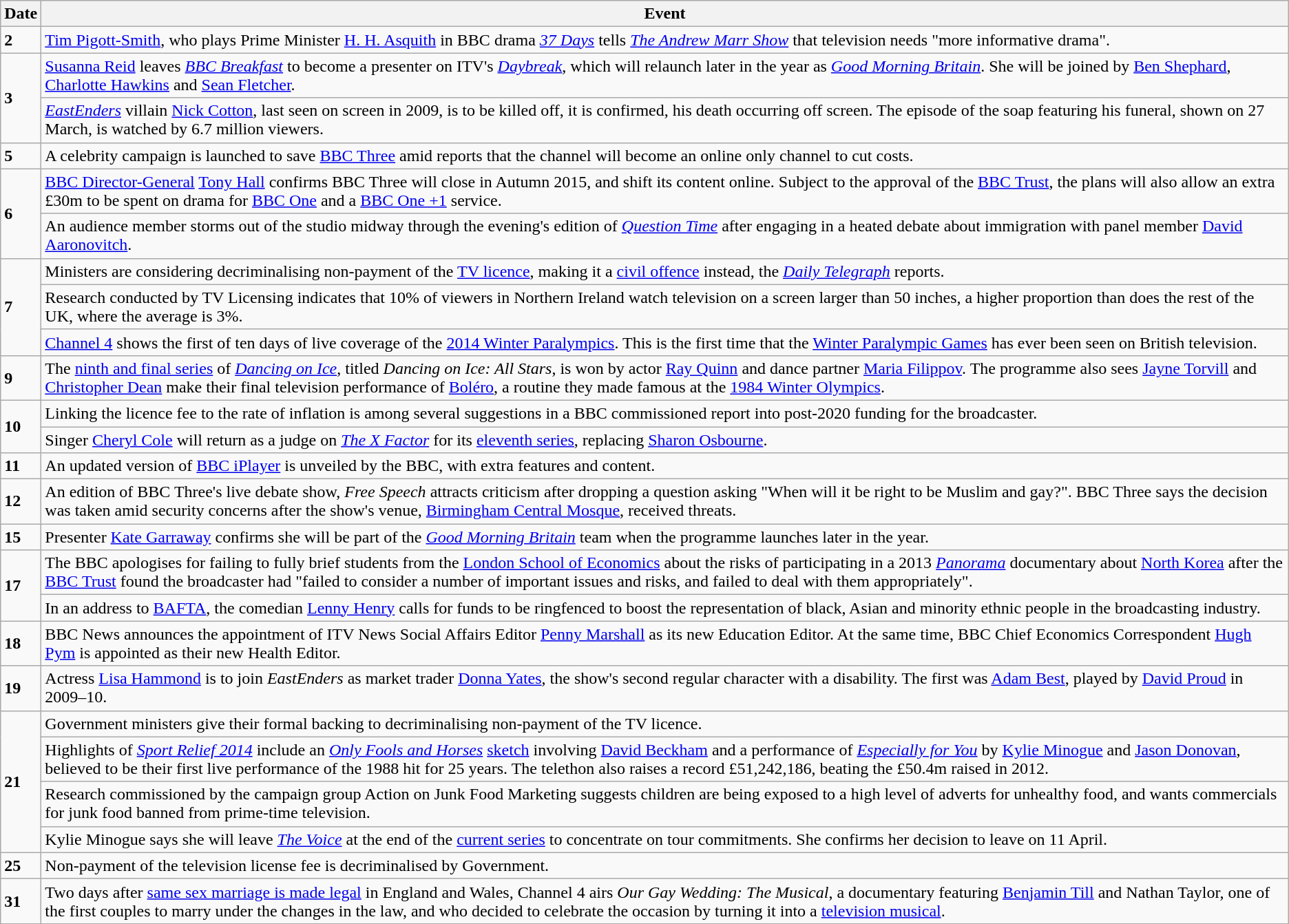<table class="wikitable">
<tr>
<th>Date</th>
<th>Event</th>
</tr>
<tr>
<td><strong>2</strong></td>
<td><a href='#'>Tim Pigott-Smith</a>, who plays Prime Minister <a href='#'>H. H. Asquith</a> in BBC drama <em><a href='#'>37 Days</a></em> tells <em><a href='#'>The Andrew Marr Show</a></em> that television needs "more informative drama".</td>
</tr>
<tr>
<td rowspan=2><strong>3</strong></td>
<td><a href='#'>Susanna Reid</a> leaves <em><a href='#'>BBC Breakfast</a></em> to become a presenter on ITV's <em><a href='#'>Daybreak</a></em>, which will relaunch later in the year as <em><a href='#'>Good Morning Britain</a></em>. She will be joined by <a href='#'>Ben Shephard</a>, <a href='#'>Charlotte Hawkins</a> and <a href='#'>Sean Fletcher</a>.</td>
</tr>
<tr>
<td><em><a href='#'>EastEnders</a></em> villain <a href='#'>Nick Cotton</a>, last seen on screen in 2009, is to be killed off, it is confirmed, his death occurring off screen. The episode of the soap featuring his funeral, shown on 27 March, is watched by 6.7 million viewers.</td>
</tr>
<tr>
<td><strong>5</strong></td>
<td>A celebrity campaign is launched to save <a href='#'>BBC Three</a> amid reports that the channel will become an online only channel to cut costs.</td>
</tr>
<tr>
<td rowspan=2><strong>6</strong></td>
<td><a href='#'>BBC Director-General</a> <a href='#'>Tony Hall</a> confirms BBC Three will close in Autumn 2015, and shift its content online. Subject to the approval of the <a href='#'>BBC Trust</a>, the plans will also allow an extra £30m to be spent on drama for <a href='#'>BBC One</a> and a <a href='#'>BBC One +1</a> service.</td>
</tr>
<tr>
<td>An audience member storms out of the studio midway through the evening's edition of <em><a href='#'>Question Time</a></em> after engaging in a heated debate about immigration with panel member <a href='#'>David Aaronovitch</a>.</td>
</tr>
<tr>
<td rowspan=3><strong>7</strong></td>
<td>Ministers are considering decriminalising non-payment of the <a href='#'>TV licence</a>, making it a <a href='#'>civil offence</a> instead, the <em><a href='#'>Daily Telegraph</a></em> reports.</td>
</tr>
<tr>
<td>Research conducted by TV Licensing indicates that 10% of viewers in Northern Ireland watch television on a screen larger than 50 inches, a higher proportion than does the rest of the UK, where the average is 3%.</td>
</tr>
<tr>
<td><a href='#'>Channel 4</a> shows the first of ten days of live coverage of the <a href='#'>2014 Winter Paralympics</a>. This is the first time that the <a href='#'>Winter Paralympic Games</a> has ever been seen on British television.</td>
</tr>
<tr>
<td><strong>9</strong></td>
<td>The <a href='#'>ninth and final series</a> of <em><a href='#'>Dancing on Ice</a></em>, titled <em>Dancing on Ice: All Stars</em>, is won by actor <a href='#'>Ray Quinn</a> and dance partner <a href='#'>Maria Filippov</a>. The programme also sees <a href='#'>Jayne Torvill</a> and <a href='#'>Christopher Dean</a> make their final television performance of <a href='#'>Boléro</a>, a routine they made famous at the <a href='#'>1984 Winter Olympics</a>.</td>
</tr>
<tr>
<td rowspan=2><strong>10</strong></td>
<td>Linking the licence fee to the rate of inflation is among several suggestions in a BBC commissioned report into post-2020 funding for the broadcaster.</td>
</tr>
<tr>
<td>Singer <a href='#'>Cheryl Cole</a> will return as a judge on <em><a href='#'>The X Factor</a></em> for its <a href='#'>eleventh series</a>, replacing <a href='#'>Sharon Osbourne</a>.</td>
</tr>
<tr>
<td><strong>11</strong></td>
<td>An updated version of <a href='#'>BBC iPlayer</a> is unveiled by the BBC, with extra features and content.</td>
</tr>
<tr>
<td><strong>12</strong></td>
<td>An edition of BBC Three's live debate show, <em>Free Speech</em> attracts criticism after dropping a question asking "When will it be right to be Muslim and gay?". BBC Three says the decision was taken amid security concerns after the show's venue, <a href='#'>Birmingham Central Mosque</a>, received threats.</td>
</tr>
<tr>
<td><strong>15</strong></td>
<td>Presenter <a href='#'>Kate Garraway</a> confirms she will be part of the <em><a href='#'>Good Morning Britain</a></em> team when the programme launches later in the year.</td>
</tr>
<tr>
<td rowspan=2><strong>17</strong></td>
<td>The BBC apologises for failing to fully brief students from the <a href='#'>London School of Economics</a> about the risks of participating in a 2013 <em><a href='#'>Panorama</a></em> documentary about <a href='#'>North Korea</a> after the <a href='#'>BBC Trust</a> found the broadcaster had "failed to consider a number of important issues and risks, and failed to deal with them appropriately".</td>
</tr>
<tr>
<td>In an address to <a href='#'>BAFTA</a>, the comedian <a href='#'>Lenny Henry</a> calls for funds to be ringfenced to boost the representation of black, Asian and minority ethnic people in the broadcasting industry.</td>
</tr>
<tr>
<td><strong>18</strong></td>
<td>BBC News announces the appointment of ITV News Social Affairs Editor <a href='#'>Penny Marshall</a> as its new Education Editor. At the same time, BBC Chief Economics Correspondent <a href='#'>Hugh Pym</a> is appointed as their new Health Editor.</td>
</tr>
<tr>
<td><strong>19</strong></td>
<td>Actress <a href='#'>Lisa Hammond</a> is to join <em>EastEnders</em> as market trader <a href='#'>Donna Yates</a>, the show's second regular character with a disability. The first was <a href='#'>Adam Best</a>, played by <a href='#'>David Proud</a> in 2009–10.</td>
</tr>
<tr>
<td rowspan=4><strong>21</strong></td>
<td>Government ministers give their formal backing to decriminalising non-payment of the TV licence.</td>
</tr>
<tr>
<td>Highlights of <em><a href='#'>Sport Relief 2014</a></em> include an <em><a href='#'>Only Fools and Horses</a></em> <a href='#'>sketch</a> involving <a href='#'>David Beckham</a> and a performance of <em><a href='#'>Especially for You</a></em> by <a href='#'>Kylie Minogue</a> and <a href='#'>Jason Donovan</a>, believed to be their first live performance of the 1988 hit for 25 years. The telethon also raises a record £51,242,186, beating the £50.4m raised in 2012.</td>
</tr>
<tr>
<td>Research commissioned by the campaign group Action on Junk Food Marketing suggests children are being exposed to a high level of adverts for unhealthy food, and wants commercials for junk food banned from prime-time television.</td>
</tr>
<tr>
<td>Kylie Minogue says she will leave <em><a href='#'>The Voice</a></em> at the end of the <a href='#'>current series</a> to concentrate on tour commitments. She confirms her decision to leave on 11 April.</td>
</tr>
<tr>
<td><strong>25</strong></td>
<td>Non-payment of the television license fee is decriminalised by Government.</td>
</tr>
<tr>
<td><strong>31</strong></td>
<td>Two days after <a href='#'>same sex marriage is made legal</a> in England and Wales, Channel 4 airs <em>Our Gay Wedding: The Musical</em>, a documentary featuring <a href='#'>Benjamin Till</a> and Nathan Taylor, one of the first couples to marry under the changes in the law, and who decided to celebrate the occasion by turning it into a <a href='#'>television musical</a>.</td>
</tr>
</table>
